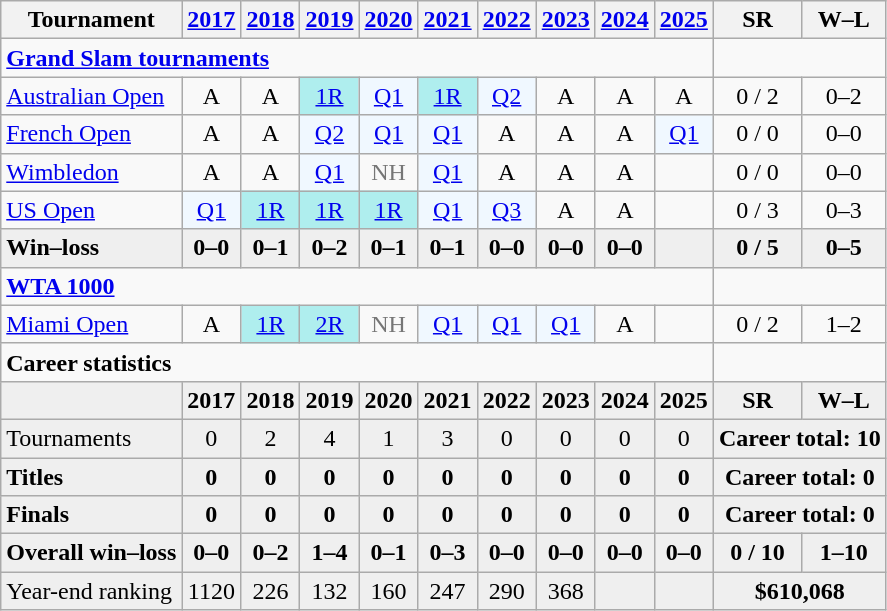<table class=wikitable style=text-align:center>
<tr>
<th>Tournament</th>
<th><a href='#'>2017</a></th>
<th><a href='#'>2018</a></th>
<th><a href='#'>2019</a></th>
<th><a href='#'>2020</a></th>
<th><a href='#'>2021</a></th>
<th><a href='#'>2022</a></th>
<th><a href='#'>2023</a></th>
<th><a href='#'>2024</a></th>
<th><a href='#'>2025</a></th>
<th>SR</th>
<th>W–L</th>
</tr>
<tr>
<td colspan="10" align="left"><strong><a href='#'>Grand Slam tournaments</a></strong></td>
</tr>
<tr>
<td align=left><a href='#'>Australian Open</a></td>
<td>A</td>
<td>A</td>
<td bgcolor=afeeee><a href='#'>1R</a></td>
<td bgcolor=f0f8ff><a href='#'>Q1</a></td>
<td bgcolor=afeeee><a href='#'>1R</a></td>
<td bgcolor=f0f8ff><a href='#'>Q2</a></td>
<td>A</td>
<td>A</td>
<td>A</td>
<td>0 / 2</td>
<td>0–2</td>
</tr>
<tr>
<td align=left><a href='#'>French Open</a></td>
<td>A</td>
<td>A</td>
<td bgcolor=f0f8ff><a href='#'>Q2</a></td>
<td bgcolor=f0f8ff><a href='#'>Q1</a></td>
<td bgcolor=f0f8ff><a href='#'>Q1</a></td>
<td>A</td>
<td>A</td>
<td>A</td>
<td bgcolor=f0f8ff><a href='#'>Q1</a></td>
<td>0 / 0</td>
<td>0–0</td>
</tr>
<tr>
<td align=left><a href='#'>Wimbledon</a></td>
<td>A</td>
<td>A</td>
<td bgcolor=f0f8ff><a href='#'>Q1</a></td>
<td style=color:#767676;>NH</td>
<td bgcolor=f0f8ff><a href='#'>Q1</a></td>
<td>A</td>
<td>A</td>
<td>A</td>
<td></td>
<td>0 / 0</td>
<td>0–0</td>
</tr>
<tr>
<td align=left><a href='#'>US Open</a></td>
<td bgcolor=f0f8ff><a href='#'>Q1</a></td>
<td bgcolor=afeeee><a href='#'>1R</a></td>
<td bgcolor=afeeee><a href='#'>1R</a></td>
<td bgcolor=afeeee><a href='#'>1R</a></td>
<td bgcolor=f0f8ff><a href='#'>Q1</a></td>
<td bgcolor=f0f8ff><a href='#'>Q3</a></td>
<td>A</td>
<td>A</td>
<td></td>
<td>0 / 3</td>
<td>0–3</td>
</tr>
<tr style=font-weight:bold;background:#efefef>
<td style=text-align:left>Win–loss</td>
<td>0–0</td>
<td>0–1</td>
<td>0–2</td>
<td>0–1</td>
<td>0–1</td>
<td>0–0</td>
<td>0–0</td>
<td>0–0</td>
<td></td>
<td>0 / 5</td>
<td>0–5</td>
</tr>
<tr>
<td colspan="10" style="text-align:left"><strong><a href='#'>WTA 1000</a></strong></td>
</tr>
<tr>
<td align=left><a href='#'>Miami Open</a></td>
<td>A</td>
<td bgcolor=afeeee><a href='#'>1R</a></td>
<td bgcolor=afeeee><a href='#'>2R</a></td>
<td style=color:#767676;>NH</td>
<td bgcolor=f0f8ff><a href='#'>Q1</a></td>
<td bgcolor=f0f8ff><a href='#'>Q1</a></td>
<td bgcolor=f0f8ff><a href='#'>Q1</a></td>
<td>A</td>
<td></td>
<td>0 / 2</td>
<td>1–2</td>
</tr>
<tr>
<td colspan="10" style="text-align:left"><strong>Career statistics</strong></td>
</tr>
<tr style=font-weight:bold;background:#efefef>
<td></td>
<td>2017</td>
<td>2018</td>
<td>2019</td>
<td>2020</td>
<td>2021</td>
<td>2022</td>
<td>2023</td>
<td>2024</td>
<td>2025</td>
<td>SR</td>
<td>W–L</td>
</tr>
<tr style=background:#efefef>
<td align=left>Tournaments</td>
<td>0</td>
<td>2</td>
<td>4</td>
<td>1</td>
<td>3</td>
<td>0</td>
<td>0</td>
<td>0</td>
<td>0</td>
<td colspan=3><strong>Career total: 10</strong></td>
</tr>
<tr style=font-weight:bold;background:#efefef>
<td style=text-align:left>Titles</td>
<td>0</td>
<td>0</td>
<td>0</td>
<td>0</td>
<td>0</td>
<td>0</td>
<td>0</td>
<td>0</td>
<td>0</td>
<td colspan=3>Career total: 0</td>
</tr>
<tr style=font-weight:bold;background:#efefef>
<td style=text-align:left>Finals</td>
<td>0</td>
<td>0</td>
<td>0</td>
<td>0</td>
<td>0</td>
<td>0</td>
<td>0</td>
<td>0</td>
<td>0</td>
<td colspan=3>Career total: 0</td>
</tr>
<tr style=font-weight:bold;background:#efefef>
<td align=left>Overall win–loss</td>
<td>0–0</td>
<td>0–2</td>
<td>1–4</td>
<td>0–1</td>
<td>0–3</td>
<td>0–0</td>
<td>0–0</td>
<td>0–0</td>
<td>0–0</td>
<td>0 / 10</td>
<td>1–10</td>
</tr>
<tr bgcolor=efefef>
<td align=left>Year-end ranking</td>
<td>1120</td>
<td>226</td>
<td>132</td>
<td>160</td>
<td>247</td>
<td>290</td>
<td>368</td>
<td></td>
<td></td>
<td colspan="3"><strong>$610,068</strong></td>
</tr>
</table>
